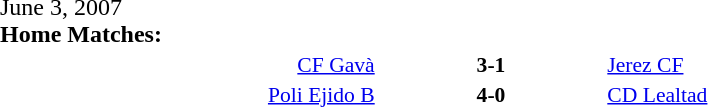<table width=100% cellspacing=1>
<tr>
<th width=20%></th>
<th width=12%></th>
<th width=20%></th>
<th></th>
</tr>
<tr>
<td>June 3, 2007<br><strong>Home Matches:</strong></td>
</tr>
<tr style=font-size:90%>
<td align=right><a href='#'>CF Gavà</a></td>
<td align=center><strong>3-1</strong></td>
<td><a href='#'>Jerez CF</a></td>
</tr>
<tr style=font-size:90%>
<td align=right><a href='#'>Poli Ejido B</a></td>
<td align=center><strong>4-0</strong></td>
<td><a href='#'>CD Lealtad</a></td>
</tr>
</table>
